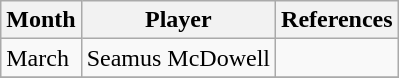<table class="wikitable">
<tr>
<th>Month</th>
<th>Player</th>
<th>References</th>
</tr>
<tr>
<td>March</td>
<td> Seamus McDowell</td>
<td align=center></td>
</tr>
<tr>
</tr>
</table>
